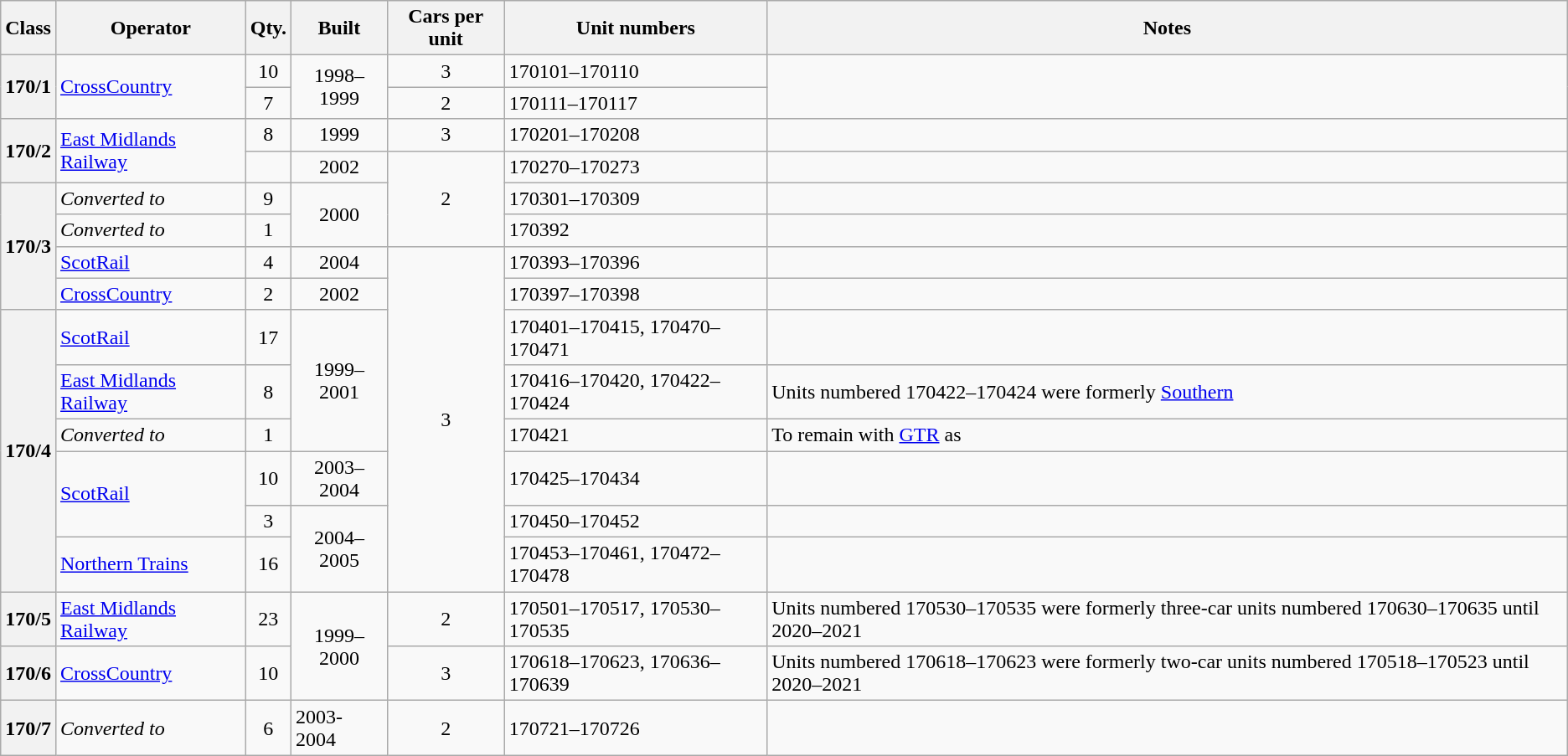<table class="wikitable">
<tr>
<th>Class</th>
<th>Operator</th>
<th>Qty.</th>
<th>Built</th>
<th>Cars per unit</th>
<th>Unit numbers</th>
<th>Notes</th>
</tr>
<tr>
<th rowspan=2>170/1</th>
<td rowspan=2><a href='#'>CrossCountry</a></td>
<td align="center">10</td>
<td rowspan=2 align=center>1998–1999</td>
<td align=center>3</td>
<td>170101–170110</td>
<td rowspan="2"></td>
</tr>
<tr>
<td align="center">7</td>
<td align="center">2</td>
<td>170111–170117</td>
</tr>
<tr>
<th rowspan="2">170/2</th>
<td rowspan="2"><a href='#'>East Midlands Railway</a></td>
<td align="center">8</td>
<td align="center">1999</td>
<td align="center">3</td>
<td>170201–170208</td>
<td></td>
</tr>
<tr>
<td><br></td>
<td align="center">2002</td>
<td rowspan="3" align="center">2</td>
<td>170270–170273</td>
<td></td>
</tr>
<tr>
<th rowspan="4">170/3</th>
<td><em>Converted to </em></td>
<td align="center">9</td>
<td rowspan="2" align="center">2000</td>
<td>170301–170309</td>
<td></td>
</tr>
<tr>
<td><em>Converted to </em></td>
<td align=center>1</td>
<td>170392</td>
<td></td>
</tr>
<tr>
<td><a href='#'>ScotRail</a></td>
<td align="center">4</td>
<td align=center>2004</td>
<td rowspan="8" align="center">3</td>
<td>170393–170396</td>
<td></td>
</tr>
<tr>
<td><a href='#'>CrossCountry</a></td>
<td align=center>2</td>
<td align=center>2002</td>
<td>170397–170398</td>
<td></td>
</tr>
<tr>
<th rowspan="6">170/4</th>
<td><a href='#'>ScotRail</a></td>
<td align=center>17</td>
<td rowspan="3" align="center">1999–2001</td>
<td>170401–170415, 170470–170471</td>
<td></td>
</tr>
<tr>
<td><a href='#'>East Midlands Railway</a></td>
<td align=center>8</td>
<td>170416–170420, 170422–170424</td>
<td>Units numbered 170422–170424 were formerly <a href='#'>Southern</a> </td>
</tr>
<tr>
<td><em>Converted to </em></td>
<td align=center>1</td>
<td>170421</td>
<td>To remain with <a href='#'>GTR</a> as </td>
</tr>
<tr>
<td rowspan=2><a href='#'>ScotRail</a></td>
<td align=center>10</td>
<td align=center>2003–2004</td>
<td>170425–170434</td>
<td></td>
</tr>
<tr>
<td align=center>3</td>
<td align="center" rowspan="2">2004–2005</td>
<td>170450–170452</td>
<td></td>
</tr>
<tr>
<td><a href='#'>Northern Trains</a></td>
<td align=center>16</td>
<td>170453–170461, 170472–170478</td>
<td></td>
</tr>
<tr>
<th>170/5</th>
<td><a href='#'>East Midlands Railway</a></td>
<td align="center">23</td>
<td align=center rowspan="2">1999–2000</td>
<td align=center>2</td>
<td>170501–170517, 170530–170535</td>
<td>Units numbered 170530–170535 were formerly three-car units numbered 170630–170635 until 2020–2021</td>
</tr>
<tr>
<th>170/6</th>
<td><a href='#'>CrossCountry</a></td>
<td align=center>10</td>
<td align="center">3</td>
<td>170618–170623, 170636–170639</td>
<td>Units numbered 170618–170623 were formerly two-car units numbered 170518–170523 until 2020–2021</td>
</tr>
<tr>
<th>170/7</th>
<td><em>Converted to </em></td>
<td align=center>6</td>
<td>2003-2004</td>
<td align="center">2</td>
<td>170721–170726</td>
<td></td>
</tr>
</table>
